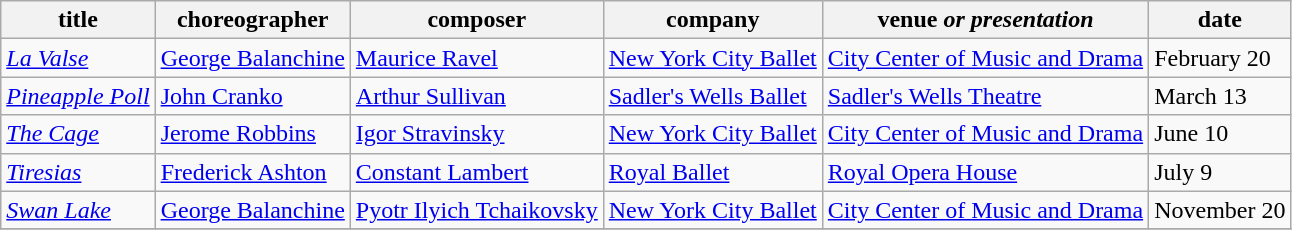<table class="wikitable sortable">
<tr>
<th>title</th>
<th>choreographer</th>
<th>composer</th>
<th>company</th>
<th>venue <em>or presentation</em></th>
<th>date</th>
</tr>
<tr>
<td><em><a href='#'>La Valse</a></em></td>
<td><a href='#'>George Balanchine</a></td>
<td><a href='#'>Maurice Ravel</a></td>
<td><a href='#'>New York City Ballet</a></td>
<td><a href='#'>City Center of Music and Drama</a></td>
<td>February 20</td>
</tr>
<tr>
<td><em><a href='#'>Pineapple Poll</a></em></td>
<td><a href='#'>John Cranko</a></td>
<td><a href='#'>Arthur Sullivan</a></td>
<td><a href='#'>Sadler's Wells Ballet</a></td>
<td><a href='#'>Sadler's Wells Theatre</a></td>
<td>March 13</td>
</tr>
<tr>
<td><em><a href='#'>The Cage</a></em></td>
<td><a href='#'>Jerome Robbins</a></td>
<td><a href='#'>Igor Stravinsky</a></td>
<td><a href='#'>New York City Ballet</a></td>
<td><a href='#'>City Center of Music and Drama</a></td>
<td>June 10</td>
</tr>
<tr>
<td><em><a href='#'>Tiresias</a></em></td>
<td><a href='#'>Frederick Ashton</a></td>
<td><a href='#'>Constant Lambert</a></td>
<td><a href='#'>Royal Ballet</a></td>
<td><a href='#'>Royal Opera House</a></td>
<td>July 9</td>
</tr>
<tr>
<td><em><a href='#'>Swan Lake</a></em></td>
<td><a href='#'>George Balanchine</a></td>
<td><a href='#'>Pyotr Ilyich Tchaikovsky</a></td>
<td><a href='#'>New York City Ballet</a></td>
<td><a href='#'>City Center of Music and Drama</a></td>
<td>November 20</td>
</tr>
<tr>
</tr>
</table>
